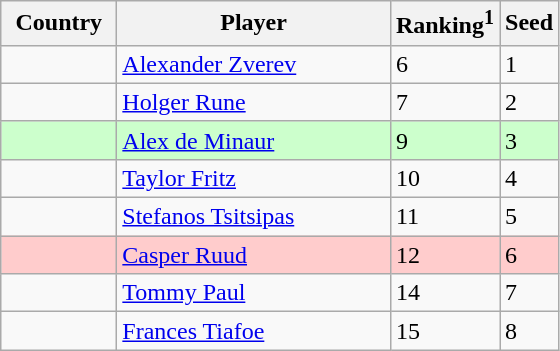<table class="sortable wikitable">
<tr>
<th width="70">Country</th>
<th width="175">Player</th>
<th>Ranking<sup>1</sup></th>
<th>Seed</th>
</tr>
<tr>
<td></td>
<td><a href='#'>Alexander Zverev</a></td>
<td>6</td>
<td>1</td>
</tr>
<tr>
<td></td>
<td><a href='#'>Holger Rune</a></td>
<td>7</td>
<td>2</td>
</tr>
<tr bgcolor=#cfc>
<td></td>
<td><a href='#'>Alex de Minaur</a></td>
<td>9</td>
<td>3</td>
</tr>
<tr>
<td></td>
<td><a href='#'>Taylor Fritz</a></td>
<td>10</td>
<td>4</td>
</tr>
<tr>
<td></td>
<td><a href='#'>Stefanos Tsitsipas</a></td>
<td>11</td>
<td>5</td>
</tr>
<tr bgcolor=#fcc>
<td></td>
<td><a href='#'>Casper Ruud</a></td>
<td>12</td>
<td>6</td>
</tr>
<tr>
<td></td>
<td><a href='#'>Tommy Paul</a></td>
<td>14</td>
<td>7</td>
</tr>
<tr>
<td></td>
<td><a href='#'>Frances Tiafoe</a></td>
<td>15</td>
<td>8</td>
</tr>
</table>
